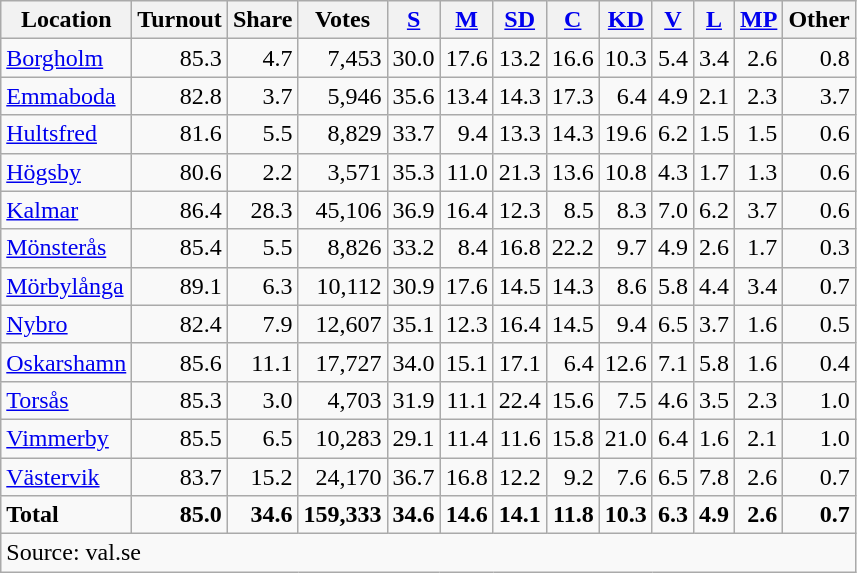<table class="wikitable sortable" style=text-align:right>
<tr>
<th>Location</th>
<th>Turnout</th>
<th>Share</th>
<th>Votes</th>
<th><a href='#'>S</a></th>
<th><a href='#'>M</a></th>
<th><a href='#'>SD</a></th>
<th><a href='#'>C</a></th>
<th><a href='#'>KD</a></th>
<th><a href='#'>V</a></th>
<th><a href='#'>L</a></th>
<th><a href='#'>MP</a></th>
<th>Other</th>
</tr>
<tr>
<td align=left><a href='#'>Borgholm</a></td>
<td>85.3</td>
<td>4.7</td>
<td>7,453</td>
<td>30.0</td>
<td>17.6</td>
<td>13.2</td>
<td>16.6</td>
<td>10.3</td>
<td>5.4</td>
<td>3.4</td>
<td>2.6</td>
<td>0.8</td>
</tr>
<tr>
<td align=left><a href='#'>Emmaboda</a></td>
<td>82.8</td>
<td>3.7</td>
<td>5,946</td>
<td>35.6</td>
<td>13.4</td>
<td>14.3</td>
<td>17.3</td>
<td>6.4</td>
<td>4.9</td>
<td>2.1</td>
<td>2.3</td>
<td>3.7</td>
</tr>
<tr>
<td align=left><a href='#'>Hultsfred</a></td>
<td>81.6</td>
<td>5.5</td>
<td>8,829</td>
<td>33.7</td>
<td>9.4</td>
<td>13.3</td>
<td>14.3</td>
<td>19.6</td>
<td>6.2</td>
<td>1.5</td>
<td>1.5</td>
<td>0.6</td>
</tr>
<tr>
<td align=left><a href='#'>Högsby</a></td>
<td>80.6</td>
<td>2.2</td>
<td>3,571</td>
<td>35.3</td>
<td>11.0</td>
<td>21.3</td>
<td>13.6</td>
<td>10.8</td>
<td>4.3</td>
<td>1.7</td>
<td>1.3</td>
<td>0.6</td>
</tr>
<tr>
<td align=left><a href='#'>Kalmar</a></td>
<td>86.4</td>
<td>28.3</td>
<td>45,106</td>
<td>36.9</td>
<td>16.4</td>
<td>12.3</td>
<td>8.5</td>
<td>8.3</td>
<td>7.0</td>
<td>6.2</td>
<td>3.7</td>
<td>0.6</td>
</tr>
<tr>
<td align=left><a href='#'>Mönsterås</a></td>
<td>85.4</td>
<td>5.5</td>
<td>8,826</td>
<td>33.2</td>
<td>8.4</td>
<td>16.8</td>
<td>22.2</td>
<td>9.7</td>
<td>4.9</td>
<td>2.6</td>
<td>1.7</td>
<td>0.3</td>
</tr>
<tr>
<td align=left><a href='#'>Mörbylånga</a></td>
<td>89.1</td>
<td>6.3</td>
<td>10,112</td>
<td>30.9</td>
<td>17.6</td>
<td>14.5</td>
<td>14.3</td>
<td>8.6</td>
<td>5.8</td>
<td>4.4</td>
<td>3.4</td>
<td>0.7</td>
</tr>
<tr>
<td align=left><a href='#'>Nybro</a></td>
<td>82.4</td>
<td>7.9</td>
<td>12,607</td>
<td>35.1</td>
<td>12.3</td>
<td>16.4</td>
<td>14.5</td>
<td>9.4</td>
<td>6.5</td>
<td>3.7</td>
<td>1.6</td>
<td>0.5</td>
</tr>
<tr>
<td align=left><a href='#'>Oskarshamn</a></td>
<td>85.6</td>
<td>11.1</td>
<td>17,727</td>
<td>34.0</td>
<td>15.1</td>
<td>17.1</td>
<td>6.4</td>
<td>12.6</td>
<td>7.1</td>
<td>5.8</td>
<td>1.6</td>
<td>0.4</td>
</tr>
<tr>
<td align=left><a href='#'>Torsås</a></td>
<td>85.3</td>
<td>3.0</td>
<td>4,703</td>
<td>31.9</td>
<td>11.1</td>
<td>22.4</td>
<td>15.6</td>
<td>7.5</td>
<td>4.6</td>
<td>3.5</td>
<td>2.3</td>
<td>1.0</td>
</tr>
<tr>
<td align=left><a href='#'>Vimmerby</a></td>
<td>85.5</td>
<td>6.5</td>
<td>10,283</td>
<td>29.1</td>
<td>11.4</td>
<td>11.6</td>
<td>15.8</td>
<td>21.0</td>
<td>6.4</td>
<td>1.6</td>
<td>2.1</td>
<td>1.0</td>
</tr>
<tr>
<td align=left><a href='#'>Västervik</a></td>
<td>83.7</td>
<td>15.2</td>
<td>24,170</td>
<td>36.7</td>
<td>16.8</td>
<td>12.2</td>
<td>9.2</td>
<td>7.6</td>
<td>6.5</td>
<td>7.8</td>
<td>2.6</td>
<td>0.7</td>
</tr>
<tr>
<td align=left><strong>Total</strong></td>
<td><strong>85.0</strong></td>
<td><strong>34.6</strong></td>
<td><strong>159,333</strong></td>
<td><strong>34.6</strong></td>
<td><strong>14.6</strong></td>
<td><strong>14.1</strong></td>
<td><strong>11.8</strong></td>
<td><strong>10.3</strong></td>
<td><strong>6.3</strong></td>
<td><strong>4.9</strong></td>
<td><strong>2.6</strong></td>
<td><strong>0.7</strong></td>
</tr>
<tr>
<td align=left colspan=13>Source: val.se </td>
</tr>
</table>
